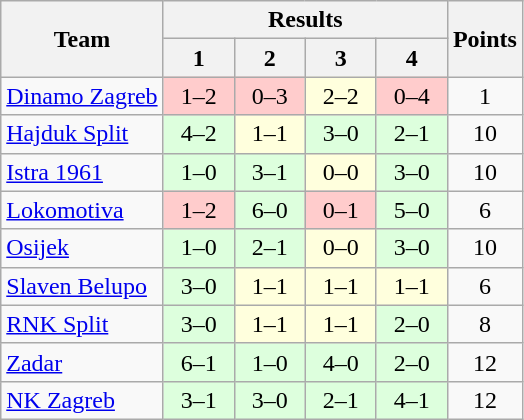<table class="wikitable" style="text-align:center">
<tr>
<th rowspan=2>Team</th>
<th colspan=4>Results</th>
<th rowspan=2>Points</th>
</tr>
<tr>
<th width=40>1</th>
<th width=40>2</th>
<th width=40>3</th>
<th width=40>4</th>
</tr>
<tr>
<td align=left><a href='#'>Dinamo Zagreb</a></td>
<td bgcolor=#ffcccc>1–2</td>
<td bgcolor=#ffcccc>0–3</td>
<td bgcolor=#ffffdd>2–2</td>
<td bgcolor=#ffcccc>0–4</td>
<td>1</td>
</tr>
<tr>
<td align=left><a href='#'>Hajduk Split</a></td>
<td bgcolor=#ddffdd>4–2</td>
<td bgcolor=#ffffdd>1–1</td>
<td bgcolor=#ddffdd>3–0</td>
<td bgcolor=#ddffdd>2–1</td>
<td>10</td>
</tr>
<tr>
<td align=left><a href='#'>Istra 1961</a></td>
<td bgcolor=#ddffdd>1–0</td>
<td bgcolor=#ddffdd>3–1</td>
<td bgcolor=#ffffdd>0–0</td>
<td bgcolor=#ddffdd>3–0</td>
<td>10</td>
</tr>
<tr>
<td align=left><a href='#'>Lokomotiva</a></td>
<td bgcolor=#ffcccc>1–2</td>
<td bgcolor=#ddffdd>6–0</td>
<td bgcolor=#ffcccc>0–1</td>
<td bgcolor=#ddffdd>5–0</td>
<td>6</td>
</tr>
<tr>
<td align=left><a href='#'>Osijek</a></td>
<td bgcolor=#ddffdd>1–0</td>
<td bgcolor=#ddffdd>2–1</td>
<td bgcolor=#ffffdd>0–0</td>
<td bgcolor=#ddffdd>3–0</td>
<td>10</td>
</tr>
<tr>
<td align=left><a href='#'>Slaven Belupo</a></td>
<td bgcolor=#ddffdd>3–0</td>
<td bgcolor=#ffffdd>1–1</td>
<td bgcolor=#ffffdd>1–1</td>
<td bgcolor=#ffffdd>1–1</td>
<td>6</td>
</tr>
<tr>
<td align=left><a href='#'>RNK Split</a></td>
<td bgcolor=#ddffdd>3–0</td>
<td bgcolor=#ffffdd>1–1</td>
<td bgcolor=#ffffdd>1–1</td>
<td bgcolor=#ddffdd>2–0</td>
<td>8</td>
</tr>
<tr>
<td align=left><a href='#'>Zadar</a></td>
<td bgcolor=#ddffdd>6–1</td>
<td bgcolor=#ddffdd>1–0</td>
<td bgcolor=#ddffdd>4–0</td>
<td bgcolor=#ddffdd>2–0</td>
<td>12</td>
</tr>
<tr>
<td align=left><a href='#'>NK Zagreb</a></td>
<td bgcolor=#ddffdd>3–1</td>
<td bgcolor=#ddffdd>3–0</td>
<td bgcolor=#ddffdd>2–1</td>
<td bgcolor=#ddffdd>4–1</td>
<td>12</td>
</tr>
</table>
